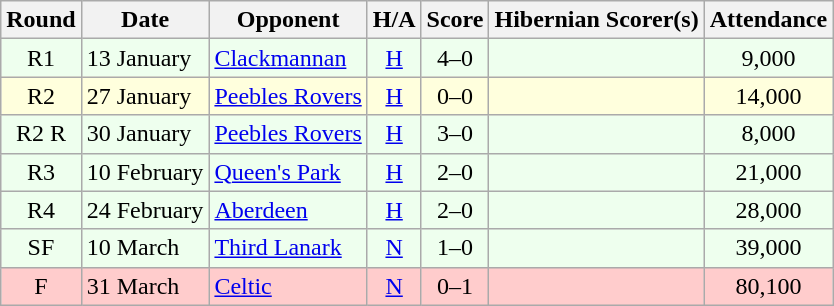<table class="wikitable" style="text-align:center">
<tr>
<th>Round</th>
<th>Date</th>
<th>Opponent</th>
<th>H/A</th>
<th>Score</th>
<th>Hibernian Scorer(s)</th>
<th>Attendance</th>
</tr>
<tr bgcolor=#EEFFEE>
<td>R1</td>
<td align=left>13 January</td>
<td align=left><a href='#'>Clackmannan</a></td>
<td><a href='#'>H</a></td>
<td>4–0</td>
<td align=left></td>
<td>9,000</td>
</tr>
<tr bgcolor=#FFFFDD>
<td>R2</td>
<td align=left>27 January</td>
<td align=left><a href='#'>Peebles Rovers</a></td>
<td><a href='#'>H</a></td>
<td>0–0</td>
<td align=left></td>
<td>14,000</td>
</tr>
<tr bgcolor=#EEFFEE>
<td>R2 R</td>
<td align=left>30 January</td>
<td align=left><a href='#'>Peebles Rovers</a></td>
<td><a href='#'>H</a></td>
<td>3–0</td>
<td align=left></td>
<td>8,000</td>
</tr>
<tr bgcolor=#EEFFEE>
<td>R3</td>
<td align=left>10 February</td>
<td align=left><a href='#'>Queen's Park</a></td>
<td><a href='#'>H</a></td>
<td>2–0</td>
<td align=left></td>
<td>21,000</td>
</tr>
<tr bgcolor=#EEFFEE>
<td>R4</td>
<td align=left>24 February</td>
<td align=left><a href='#'>Aberdeen</a></td>
<td><a href='#'>H</a></td>
<td>2–0</td>
<td align=left></td>
<td>28,000</td>
</tr>
<tr bgcolor=#EEFFEE>
<td>SF</td>
<td align=left>10 March</td>
<td align=left><a href='#'>Third Lanark</a></td>
<td><a href='#'>N</a></td>
<td>1–0</td>
<td align=left></td>
<td>39,000</td>
</tr>
<tr bgcolor=#FFCCCC>
<td>F</td>
<td align=left>31 March</td>
<td align=left><a href='#'>Celtic</a></td>
<td><a href='#'>N</a></td>
<td>0–1</td>
<td align=left></td>
<td>80,100</td>
</tr>
</table>
